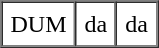<table border=1 cellspacing=0 cellpadding=5>
<tr>
<td>DUM</td>
<td>da</td>
<td>da</td>
</tr>
</table>
